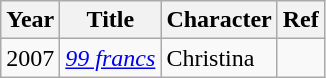<table class="wikitable sortable">
<tr>
<th>Year</th>
<th>Title</th>
<th>Character</th>
<th>Ref</th>
</tr>
<tr>
<td>2007</td>
<td><em><a href='#'>99 francs</a></em></td>
<td>Christina</td>
<td></td>
</tr>
</table>
